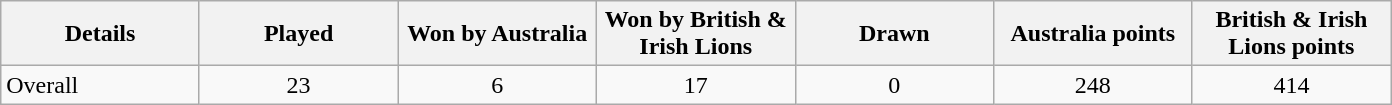<table class="wikitable">
<tr>
<th width="125">Details</th>
<th width="125">Played</th>
<th width="125">Won by Australia</th>
<th width="125">Won by British & Irish Lions</th>
<th width="125">Drawn</th>
<th width="125">Australia points</th>
<th width="125">British & Irish Lions points</th>
</tr>
<tr>
<td>Overall</td>
<td align="center">23</td>
<td align="center">6</td>
<td align="center">17</td>
<td align="center">0</td>
<td align="center">248</td>
<td align="center">414</td>
</tr>
</table>
